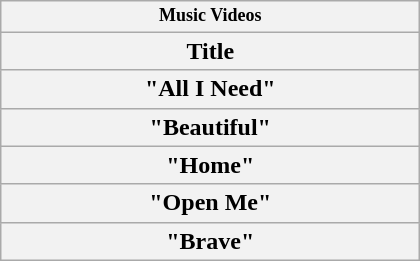<table class="wikitable plainrowheaders" style=text-align:center;>
<tr style="font-size:smaller;">
<th scope="col" colspan="1" style="width:3em;font-size:90%;">Music Videos</th>
</tr>
<tr>
<th scope="col" rowspan="1" style="width:17em;">Title</th>
</tr>
<tr>
<th scope="row">"All I Need"</th>
</tr>
<tr>
<th scope="row">"Beautiful"</th>
</tr>
<tr>
<th scope="row">"Home"</th>
</tr>
<tr>
<th scope="row">"Open Me"</th>
</tr>
<tr>
<th scope="row">"Brave"</th>
</tr>
</table>
